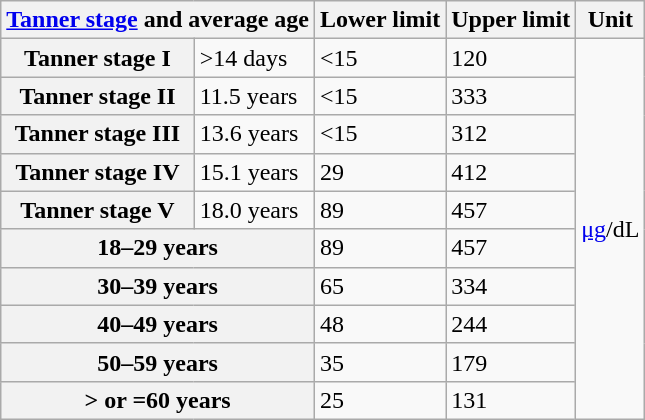<table class="wikitable">
<tr>
<th colspan=2><a href='#'>Tanner stage</a> and average age</th>
<th>Lower limit</th>
<th>Upper limit</th>
<th>Unit</th>
</tr>
<tr>
<th>Tanner stage I</th>
<td>>14 days</td>
<td><15</td>
<td>120</td>
<td rowspan=10><a href='#'>μg</a>/dL</td>
</tr>
<tr>
<th>Tanner stage II</th>
<td>11.5 years</td>
<td><15</td>
<td>333</td>
</tr>
<tr>
<th>Tanner stage III</th>
<td>13.6 years</td>
<td><15</td>
<td>312</td>
</tr>
<tr>
<th>Tanner stage IV</th>
<td>15.1 years</td>
<td>29</td>
<td>412</td>
</tr>
<tr>
<th>Tanner stage V</th>
<td>18.0 years</td>
<td>89</td>
<td>457</td>
</tr>
<tr>
<th colspan=2>18–29 years</th>
<td>89</td>
<td>457</td>
</tr>
<tr>
<th colspan=2>30–39 years</th>
<td>65</td>
<td>334</td>
</tr>
<tr>
<th colspan=2>40–49 years</th>
<td>48</td>
<td>244</td>
</tr>
<tr>
<th colspan=2>50–59 years</th>
<td>35</td>
<td>179</td>
</tr>
<tr>
<th colspan=2>> or =60 years</th>
<td>25</td>
<td>131</td>
</tr>
</table>
